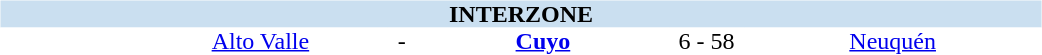<table table width=700>
<tr>
<td width=700 valign="top"><br><table border=0 cellspacing=0 cellpadding=0 style="font-size: 100%; border-collapse: collapse;" width=100%>
<tr bgcolor="#CADFF0">
<td style="font-size:100%"; align="center" colspan="6"><strong>INTERZONE</strong></td>
</tr>
<tr align=center bgcolor=#FFFFFF>
<td width=90></td>
<td width=170><a href='#'>Alto Valle</a></td>
<td width=20>-</td>
<td width=170><strong><a href='#'>Cuyo</a></strong></td>
<td width=50>6 - 58</td>
<td width=200><a href='#'>Neuquén</a></td>
</tr>
</table>
</td>
</tr>
</table>
